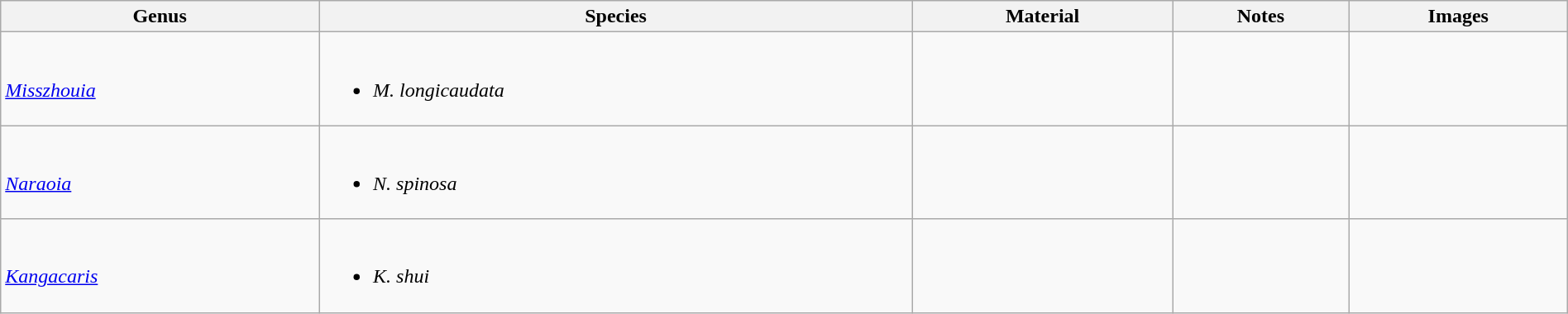<table class="wikitable" style="margin:auto;width:100%;">
<tr>
<th>Genus</th>
<th>Species</th>
<th>Material</th>
<th>Notes</th>
<th>Images</th>
</tr>
<tr>
<td><br><em><a href='#'>Misszhouia</a></em></td>
<td><br><ul><li><em>M. longicaudata</em></li></ul></td>
<td></td>
<td></td>
<td><br></td>
</tr>
<tr>
<td><br><em><a href='#'>Naraoia</a></em></td>
<td><br><ul><li><em>N. spinosa</em></li></ul></td>
<td></td>
<td></td>
<td><br></td>
</tr>
<tr>
<td><br><em><a href='#'>Kangacaris</a></em></td>
<td><br><ul><li><em>K. shui</em></li></ul></td>
<td></td>
<td></td>
<td><br></td>
</tr>
</table>
